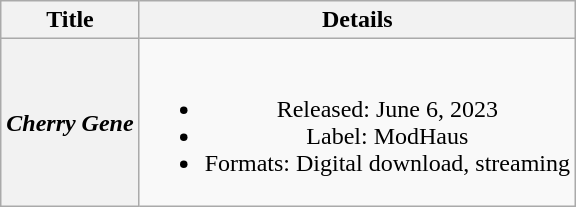<table class="wikitable plainrowheaders" style="text-align:center">
<tr>
<th scope="col">Title</th>
<th scope="col">Details</th>
</tr>
<tr>
<th scope="row"><em>Cherry Gene</em></th>
<td><br><ul><li>Released: June 6, 2023</li><li>Label: ModHaus</li><li>Formats: Digital download, streaming</li></ul></td>
</tr>
</table>
